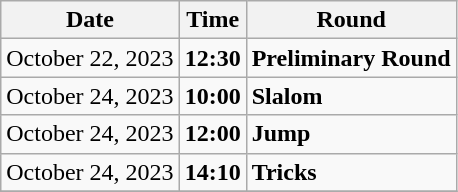<table class="wikitable">
<tr>
<th>Date</th>
<th>Time</th>
<th>Round</th>
</tr>
<tr>
<td>October 22, 2023</td>
<td><strong>12:30</strong></td>
<td><strong>Preliminary Round</strong></td>
</tr>
<tr>
<td>October 24, 2023</td>
<td><strong>10:00</strong></td>
<td><strong>Slalom</strong></td>
</tr>
<tr>
<td>October 24, 2023</td>
<td><strong>12:00</strong></td>
<td><strong>Jump</strong></td>
</tr>
<tr>
<td>October 24, 2023</td>
<td><strong>14:10</strong></td>
<td><strong>Tricks</strong></td>
</tr>
<tr>
</tr>
</table>
